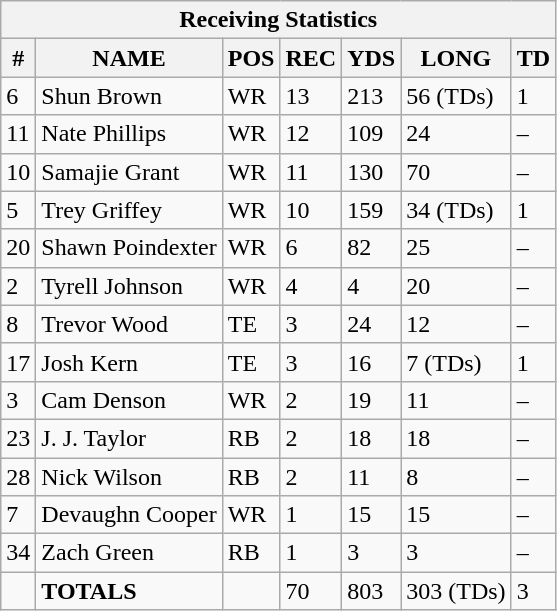<table class="wikitable sortable collapsible collapsed">
<tr>
<th colspan="7">Receiving Statistics</th>
</tr>
<tr>
<th>#</th>
<th>NAME</th>
<th>POS</th>
<th>REC</th>
<th>YDS</th>
<th>LONG</th>
<th>TD</th>
</tr>
<tr>
<td>6</td>
<td>Shun Brown</td>
<td>WR</td>
<td>13</td>
<td>213</td>
<td>56 (TDs)</td>
<td>1</td>
</tr>
<tr>
<td>11</td>
<td>Nate Phillips</td>
<td>WR</td>
<td>12</td>
<td>109</td>
<td>24</td>
<td>–</td>
</tr>
<tr>
<td>10</td>
<td>Samajie Grant</td>
<td>WR</td>
<td>11</td>
<td>130</td>
<td>70</td>
<td>–</td>
</tr>
<tr>
<td>5</td>
<td>Trey Griffey</td>
<td>WR</td>
<td>10</td>
<td>159</td>
<td>34 (TDs)</td>
<td>1</td>
</tr>
<tr>
<td>20</td>
<td>Shawn Poindexter</td>
<td>WR</td>
<td>6</td>
<td>82</td>
<td>25</td>
<td>–</td>
</tr>
<tr>
<td>2</td>
<td>Tyrell Johnson</td>
<td>WR</td>
<td>4</td>
<td>4</td>
<td>20</td>
<td>–</td>
</tr>
<tr>
<td>8</td>
<td>Trevor Wood</td>
<td>TE</td>
<td>3</td>
<td>24</td>
<td>12</td>
<td>–</td>
</tr>
<tr>
<td>17</td>
<td>Josh Kern</td>
<td>TE</td>
<td>3</td>
<td>16</td>
<td>7 (TDs)</td>
<td>1</td>
</tr>
<tr>
<td>3</td>
<td>Cam Denson</td>
<td>WR</td>
<td>2</td>
<td>19</td>
<td>11</td>
<td>–</td>
</tr>
<tr>
<td>23</td>
<td>J. J. Taylor</td>
<td>RB</td>
<td>2</td>
<td>18</td>
<td>18</td>
<td>–</td>
</tr>
<tr>
<td>28</td>
<td>Nick Wilson</td>
<td>RB</td>
<td>2</td>
<td>11</td>
<td>8</td>
<td>–</td>
</tr>
<tr>
<td>7</td>
<td>Devaughn Cooper</td>
<td>WR</td>
<td>1</td>
<td>15</td>
<td>15</td>
<td>–</td>
</tr>
<tr>
<td>34</td>
<td>Zach Green</td>
<td>RB</td>
<td>1</td>
<td>3</td>
<td>3</td>
<td>–</td>
</tr>
<tr>
<td></td>
<td><strong>TOTALS</strong></td>
<td></td>
<td>70</td>
<td>803</td>
<td>303 (TDs)</td>
<td>3</td>
</tr>
</table>
